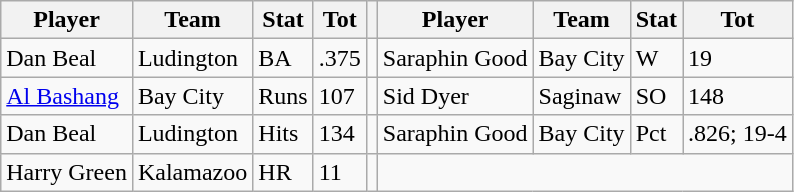<table class="wikitable">
<tr>
<th>Player</th>
<th>Team</th>
<th>Stat</th>
<th>Tot</th>
<th></th>
<th>Player</th>
<th>Team</th>
<th>Stat</th>
<th>Tot</th>
</tr>
<tr>
<td>Dan Beal</td>
<td>Ludington</td>
<td>BA</td>
<td>.375</td>
<td></td>
<td>Saraphin Good</td>
<td>Bay City</td>
<td>W</td>
<td>19</td>
</tr>
<tr>
<td><a href='#'>Al Bashang</a></td>
<td>Bay City</td>
<td>Runs</td>
<td>107</td>
<td></td>
<td>Sid Dyer</td>
<td>Saginaw</td>
<td>SO</td>
<td>148</td>
</tr>
<tr>
<td>Dan Beal</td>
<td>Ludington</td>
<td>Hits</td>
<td>134</td>
<td></td>
<td>Saraphin Good</td>
<td>Bay City</td>
<td>Pct</td>
<td>.826; 19-4</td>
</tr>
<tr>
<td>Harry Green</td>
<td>Kalamazoo</td>
<td>HR</td>
<td>11</td>
<td></td>
</tr>
</table>
